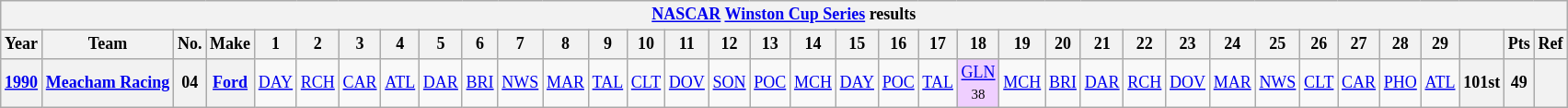<table class="wikitable" style="text-align:center; font-size:75%">
<tr>
<th colspan=45><a href='#'>NASCAR</a> <a href='#'>Winston Cup Series</a> results</th>
</tr>
<tr>
<th>Year</th>
<th>Team</th>
<th>No.</th>
<th>Make</th>
<th>1</th>
<th>2</th>
<th>3</th>
<th>4</th>
<th>5</th>
<th>6</th>
<th>7</th>
<th>8</th>
<th>9</th>
<th>10</th>
<th>11</th>
<th>12</th>
<th>13</th>
<th>14</th>
<th>15</th>
<th>16</th>
<th>17</th>
<th>18</th>
<th>19</th>
<th>20</th>
<th>21</th>
<th>22</th>
<th>23</th>
<th>24</th>
<th>25</th>
<th>26</th>
<th>27</th>
<th>28</th>
<th>29</th>
<th></th>
<th>Pts</th>
<th>Ref</th>
</tr>
<tr>
<th><a href='#'>1990</a></th>
<th><a href='#'>Meacham Racing</a></th>
<th>04</th>
<th><a href='#'>Ford</a></th>
<td><a href='#'>DAY</a></td>
<td><a href='#'>RCH</a></td>
<td><a href='#'>CAR</a></td>
<td><a href='#'>ATL</a></td>
<td><a href='#'>DAR</a></td>
<td><a href='#'>BRI</a></td>
<td><a href='#'>NWS</a></td>
<td><a href='#'>MAR</a></td>
<td><a href='#'>TAL</a></td>
<td><a href='#'>CLT</a></td>
<td><a href='#'>DOV</a></td>
<td><a href='#'>SON</a></td>
<td><a href='#'>POC</a></td>
<td><a href='#'>MCH</a></td>
<td><a href='#'>DAY</a></td>
<td><a href='#'>POC</a></td>
<td><a href='#'>TAL</a></td>
<td style="background:#EFCFFF;"><a href='#'>GLN</a><br><small>38</small></td>
<td><a href='#'>MCH</a></td>
<td><a href='#'>BRI</a></td>
<td><a href='#'>DAR</a></td>
<td><a href='#'>RCH</a></td>
<td><a href='#'>DOV</a></td>
<td><a href='#'>MAR</a></td>
<td><a href='#'>NWS</a></td>
<td><a href='#'>CLT</a></td>
<td><a href='#'>CAR</a></td>
<td><a href='#'>PHO</a></td>
<td><a href='#'>ATL</a></td>
<th>101st</th>
<th>49</th>
<th></th>
</tr>
</table>
